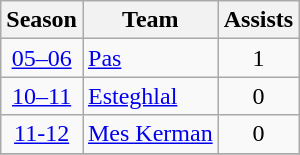<table class="wikitable" style="text-align: center;">
<tr>
<th>Season</th>
<th>Team</th>
<th>Assists</th>
</tr>
<tr>
<td><a href='#'>05–06</a></td>
<td align="left"><a href='#'>Pas</a></td>
<td>1</td>
</tr>
<tr>
<td><a href='#'>10–11</a></td>
<td align="left"><a href='#'>Esteghlal</a></td>
<td>0</td>
</tr>
<tr>
<td><a href='#'>11-12</a></td>
<td align="left"><a href='#'>Mes Kerman</a></td>
<td>0</td>
</tr>
<tr>
</tr>
</table>
